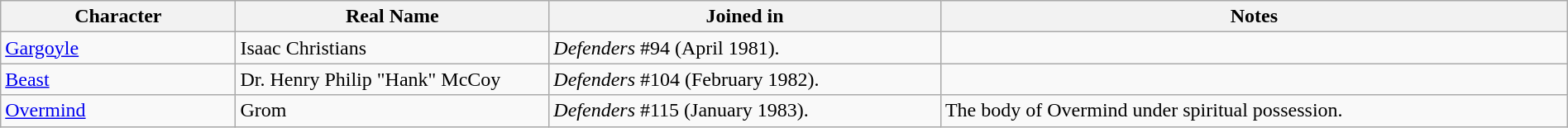<table class="wikitable" style="width:100%;">
<tr>
<th width=15%>Character</th>
<th width=20%>Real Name</th>
<th width=25%>Joined in</th>
<th width=40%>Notes</th>
</tr>
<tr>
<td><a href='#'>Gargoyle</a></td>
<td>Isaac Christians</td>
<td><em>Defenders</em> #94 (April 1981).</td>
<td></td>
</tr>
<tr>
<td><a href='#'>Beast</a></td>
<td>Dr. Henry Philip "Hank" McCoy</td>
<td><em>Defenders</em> #104 (February 1982).</td>
<td></td>
</tr>
<tr>
<td><a href='#'>Overmind</a></td>
<td>Grom</td>
<td><em>Defenders</em> #115 (January 1983).</td>
<td>The body of Overmind under spiritual possession.</td>
</tr>
</table>
